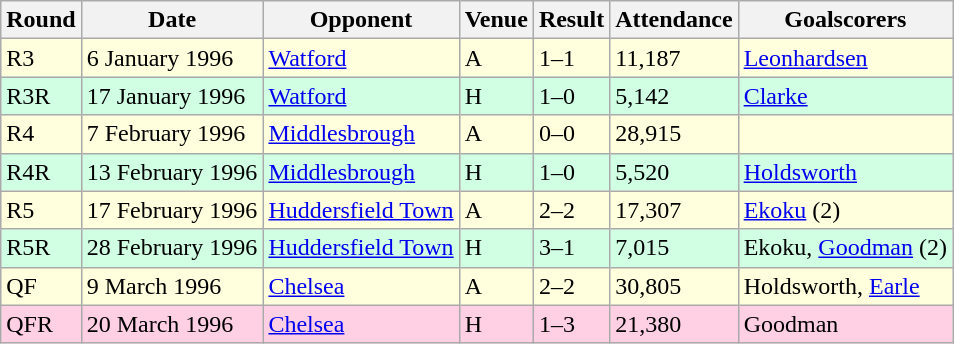<table class="wikitable">
<tr>
<th>Round</th>
<th>Date</th>
<th>Opponent</th>
<th>Venue</th>
<th>Result</th>
<th>Attendance</th>
<th>Goalscorers</th>
</tr>
<tr style="background-color: #ffffdd;">
<td>R3</td>
<td>6 January 1996</td>
<td><a href='#'>Watford</a></td>
<td>A</td>
<td>1–1</td>
<td>11,187</td>
<td><a href='#'>Leonhardsen</a></td>
</tr>
<tr style="background-color: #d0ffe3;">
<td>R3R</td>
<td>17 January 1996</td>
<td><a href='#'>Watford</a></td>
<td>H</td>
<td>1–0</td>
<td>5,142</td>
<td><a href='#'>Clarke</a></td>
</tr>
<tr style="background-color: #ffffdd;">
<td>R4</td>
<td>7 February 1996</td>
<td><a href='#'>Middlesbrough</a></td>
<td>A</td>
<td>0–0</td>
<td>28,915</td>
<td></td>
</tr>
<tr style="background-color: #d0ffe3;">
<td>R4R</td>
<td>13 February 1996</td>
<td><a href='#'>Middlesbrough</a></td>
<td>H</td>
<td>1–0</td>
<td>5,520</td>
<td><a href='#'>Holdsworth</a></td>
</tr>
<tr style="background-color: #ffffdd;">
<td>R5</td>
<td>17 February 1996</td>
<td><a href='#'>Huddersfield Town</a></td>
<td>A</td>
<td>2–2</td>
<td>17,307</td>
<td><a href='#'>Ekoku</a> (2)</td>
</tr>
<tr style="background-color: #d0ffe3;">
<td>R5R</td>
<td>28 February 1996</td>
<td><a href='#'>Huddersfield Town</a></td>
<td>H</td>
<td>3–1</td>
<td>7,015</td>
<td>Ekoku, <a href='#'>Goodman</a> (2)</td>
</tr>
<tr style="background-color: #ffffdd;">
<td>QF</td>
<td>9 March 1996</td>
<td><a href='#'>Chelsea</a></td>
<td>A</td>
<td>2–2</td>
<td>30,805</td>
<td>Holdsworth, <a href='#'>Earle</a></td>
</tr>
<tr style="background-color: #ffd0e3;">
<td>QFR</td>
<td>20 March 1996</td>
<td><a href='#'>Chelsea</a></td>
<td>H</td>
<td>1–3</td>
<td>21,380</td>
<td>Goodman</td>
</tr>
</table>
